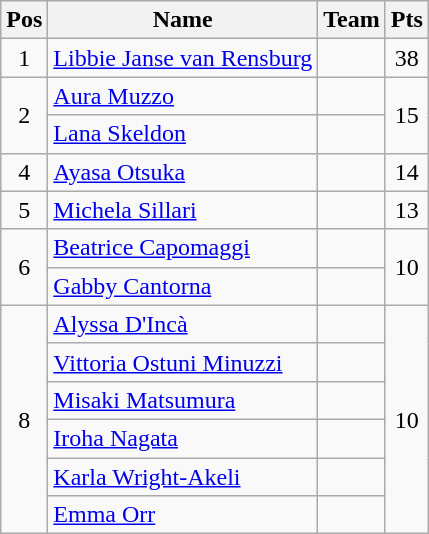<table class="wikitable" style="text-align:center">
<tr>
<th>Pos</th>
<th>Name</th>
<th>Team</th>
<th>Pts</th>
</tr>
<tr>
<td>1</td>
<td align="left"><a href='#'>Libbie Janse van Rensburg</a></td>
<td align="left"></td>
<td>38</td>
</tr>
<tr>
<td rowspan=2>2</td>
<td align="left"><a href='#'>Aura Muzzo</a></td>
<td align="left"></td>
<td rowspan=2>15</td>
</tr>
<tr>
<td align="left"><a href='#'>Lana Skeldon</a></td>
<td align="left"></td>
</tr>
<tr>
<td>4</td>
<td align="left"><a href='#'>Ayasa Otsuka</a></td>
<td align="left"></td>
<td>14</td>
</tr>
<tr>
<td>5</td>
<td align="left"><a href='#'>Michela Sillari</a></td>
<td align="left"></td>
<td>13</td>
</tr>
<tr>
<td rowspan=2>6</td>
<td align="left"><a href='#'>Beatrice Capomaggi</a></td>
<td align="left"></td>
<td rowspan=2>10</td>
</tr>
<tr>
<td align="left"><a href='#'>Gabby Cantorna</a></td>
<td align="left"></td>
</tr>
<tr>
<td rowspan=6>8</td>
<td align="left"><a href='#'>Alyssa D'Incà</a></td>
<td align="left"></td>
<td rowspan=6>10</td>
</tr>
<tr>
<td align="left"><a href='#'>Vittoria Ostuni Minuzzi</a></td>
<td align="left"></td>
</tr>
<tr>
<td align="left"><a href='#'>Misaki Matsumura</a></td>
<td align="left"></td>
</tr>
<tr>
<td align="left"><a href='#'>Iroha Nagata</a></td>
<td align="left"></td>
</tr>
<tr>
<td align="left"><a href='#'>Karla Wright-Akeli</a></td>
<td align="left"></td>
</tr>
<tr>
<td align="left"><a href='#'>Emma Orr</a></td>
<td align="left"></td>
</tr>
</table>
